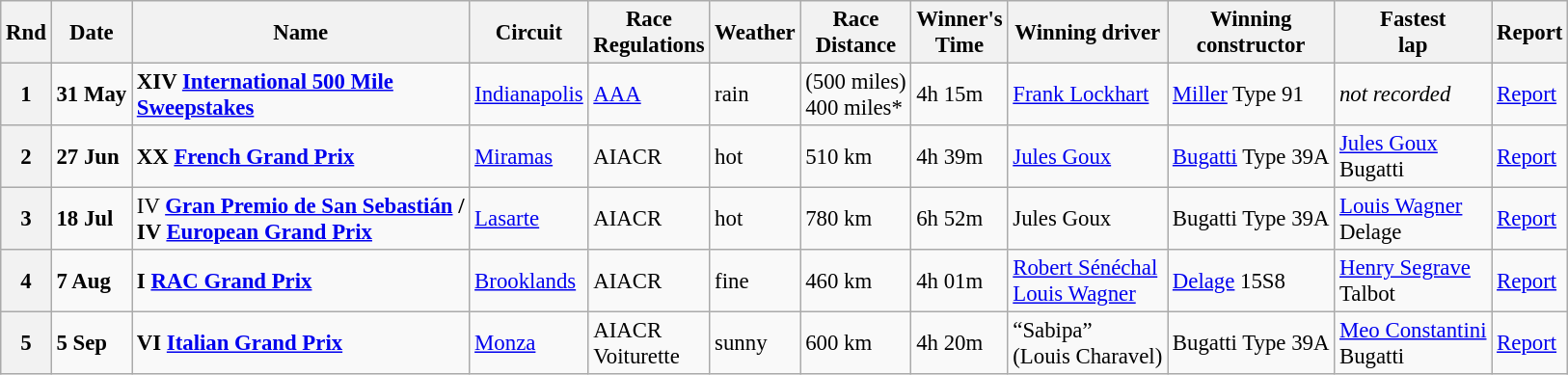<table class="wikitable" style="font-size:95%">
<tr>
<th>Rnd</th>
<th>Date</th>
<th>Name</th>
<th>Circuit</th>
<th>Race<br>Regulations</th>
<th>Weather</th>
<th>Race<br>Distance</th>
<th>Winner's<br>Time</th>
<th>Winning driver</th>
<th>Winning<br>constructor</th>
<th>Fastest<br>lap</th>
<th>Report</th>
</tr>
<tr>
<th>1</th>
<td><strong>31 May</strong></td>
<td> <strong>XIV <a href='#'>International 500 Mile <br>Sweepstakes</a></strong></td>
<td><a href='#'>Indianapolis</a></td>
<td><a href='#'>AAA</a></td>
<td>rain</td>
<td>(500 miles)<br>400 miles*</td>
<td>4h 15m</td>
<td> <a href='#'>Frank Lockhart</a></td>
<td><a href='#'>Miller</a> Type 91</td>
<td><em>not recorded</em></td>
<td><a href='#'>Report</a></td>
</tr>
<tr>
<th>2</th>
<td><strong>27 Jun</strong></td>
<td> <strong>XX <a href='#'>French Grand Prix</a> </strong></td>
<td><a href='#'>Miramas</a></td>
<td>AIACR</td>
<td>hot</td>
<td>510 km</td>
<td>4h 39m</td>
<td> <a href='#'>Jules Goux</a></td>
<td><a href='#'>Bugatti</a> Type 39A</td>
<td> <a href='#'>Jules Goux</a><br>Bugatti</td>
<td><a href='#'>Report</a></td>
</tr>
<tr>
<th>3</th>
<td><strong>18 Jul</strong></td>
<td> IV <strong><a href='#'>Gran Premio de San Sebastián</a> /<br>IV <a href='#'>European Grand Prix</a> </strong></td>
<td><a href='#'>Lasarte</a></td>
<td>AIACR</td>
<td>hot</td>
<td>780 km</td>
<td>6h 52m</td>
<td> Jules Goux</td>
<td>Bugatti Type 39A</td>
<td> <a href='#'>Louis Wagner</a><br>Delage</td>
<td><a href='#'>Report</a></td>
</tr>
<tr>
<th>4</th>
<td><strong>7 Aug</strong></td>
<td> <strong>I <a href='#'>RAC Grand Prix</a></strong></td>
<td><a href='#'>Brooklands</a></td>
<td>AIACR</td>
<td>fine</td>
<td>460 km</td>
<td>4h 01m</td>
<td> <a href='#'>Robert Sénéchal</a><br> <a href='#'>Louis Wagner</a></td>
<td><a href='#'>Delage</a> 15S8</td>
<td> <a href='#'>Henry Segrave</a><br>Talbot</td>
<td><a href='#'>Report</a></td>
</tr>
<tr>
<th>5</th>
<td><strong>5 Sep</strong></td>
<td> <strong>VI <a href='#'>Italian Grand Prix</a> </strong></td>
<td><a href='#'>Monza</a></td>
<td>AIACR<br>Voiturette</td>
<td>sunny</td>
<td>600 km</td>
<td>4h 20m</td>
<td> “Sabipa”<br>(Louis Charavel)</td>
<td>Bugatti Type 39A</td>
<td> <a href='#'>Meo Constantini</a><br>Bugatti</td>
<td><a href='#'>Report</a></td>
</tr>
</table>
